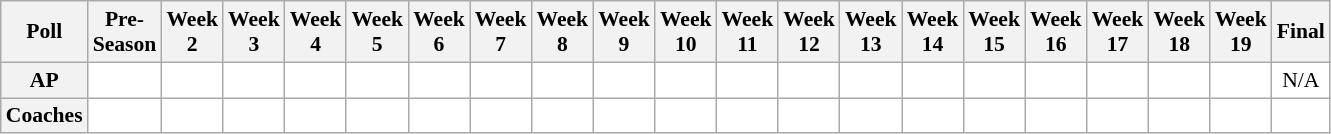<table class="wikitable" style="white-space:nowrap;font-size:90%">
<tr>
<th>Poll</th>
<th>Pre-<br>Season</th>
<th>Week<br>2</th>
<th>Week<br>3</th>
<th>Week<br>4</th>
<th>Week<br>5</th>
<th>Week<br>6</th>
<th>Week<br>7</th>
<th>Week<br>8</th>
<th>Week<br>9</th>
<th>Week<br>10</th>
<th>Week<br>11</th>
<th>Week<br>12</th>
<th>Week<br>13</th>
<th>Week<br>14</th>
<th>Week<br>15</th>
<th>Week<br>16</th>
<th>Week<br>17</th>
<th>Week<br>18</th>
<th>Week<br>19</th>
<th>Final</th>
</tr>
<tr style="text-align:center;">
<th>AP</th>
<td style="background:#FFF;"></td>
<td style="background:#FFF;"></td>
<td style="background:#FFF;"></td>
<td style="background:#FFF;"></td>
<td style="background:#FFF;"></td>
<td style="background:#FFF;"></td>
<td style="background:#FFF;"></td>
<td style="background:#FFF;"></td>
<td style="background:#FFF;"></td>
<td style="background:#FFF;"></td>
<td style="background:#FFF;"></td>
<td style="background:#FFF;"></td>
<td style="background:#FFF;"></td>
<td style="background:#FFF;"></td>
<td style="background:#FFF;"></td>
<td style="background:#FFF;"></td>
<td style="background:#FFF;"></td>
<td style="background:#FFF;"></td>
<td style="background:#FFF;"></td>
<td style="background:#FFF;">N/A</td>
</tr>
<tr style="text-align:center;">
<th>Coaches</th>
<td style="background:#FFF;"></td>
<td style="background:#FFF;"></td>
<td style="background:#FFF;"></td>
<td style="background:#FFF;"></td>
<td style="background:#FFF;"></td>
<td style="background:#FFF;"></td>
<td style="background:#FFF;"></td>
<td style="background:#FFF;"></td>
<td style="background:#FFF;"></td>
<td style="background:#FFF;"></td>
<td style="background:#FFF;"></td>
<td style="background:#FFF;"></td>
<td style="background:#FFF;"></td>
<td style="background:#FFF;"></td>
<td style="background:#FFF;"></td>
<td style="background:#FFF;"></td>
<td style="background:#FFF;"></td>
<td style="background:#FFF;"></td>
<td style="background:#FFF;"></td>
<td style="background:#FFF;"></td>
</tr>
</table>
